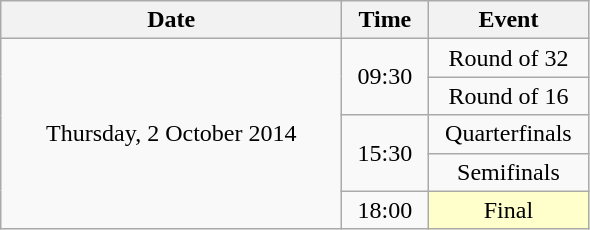<table class = "wikitable" style="text-align:center;">
<tr>
<th width=220>Date</th>
<th width=50>Time</th>
<th width=100>Event</th>
</tr>
<tr>
<td rowspan=5>Thursday, 2 October 2014</td>
<td rowspan=2>09:30</td>
<td>Round of 32</td>
</tr>
<tr>
<td>Round of 16</td>
</tr>
<tr>
<td rowspan=2>15:30</td>
<td>Quarterfinals</td>
</tr>
<tr>
<td>Semifinals</td>
</tr>
<tr>
<td>18:00</td>
<td bgcolor=ffffcc>Final</td>
</tr>
</table>
